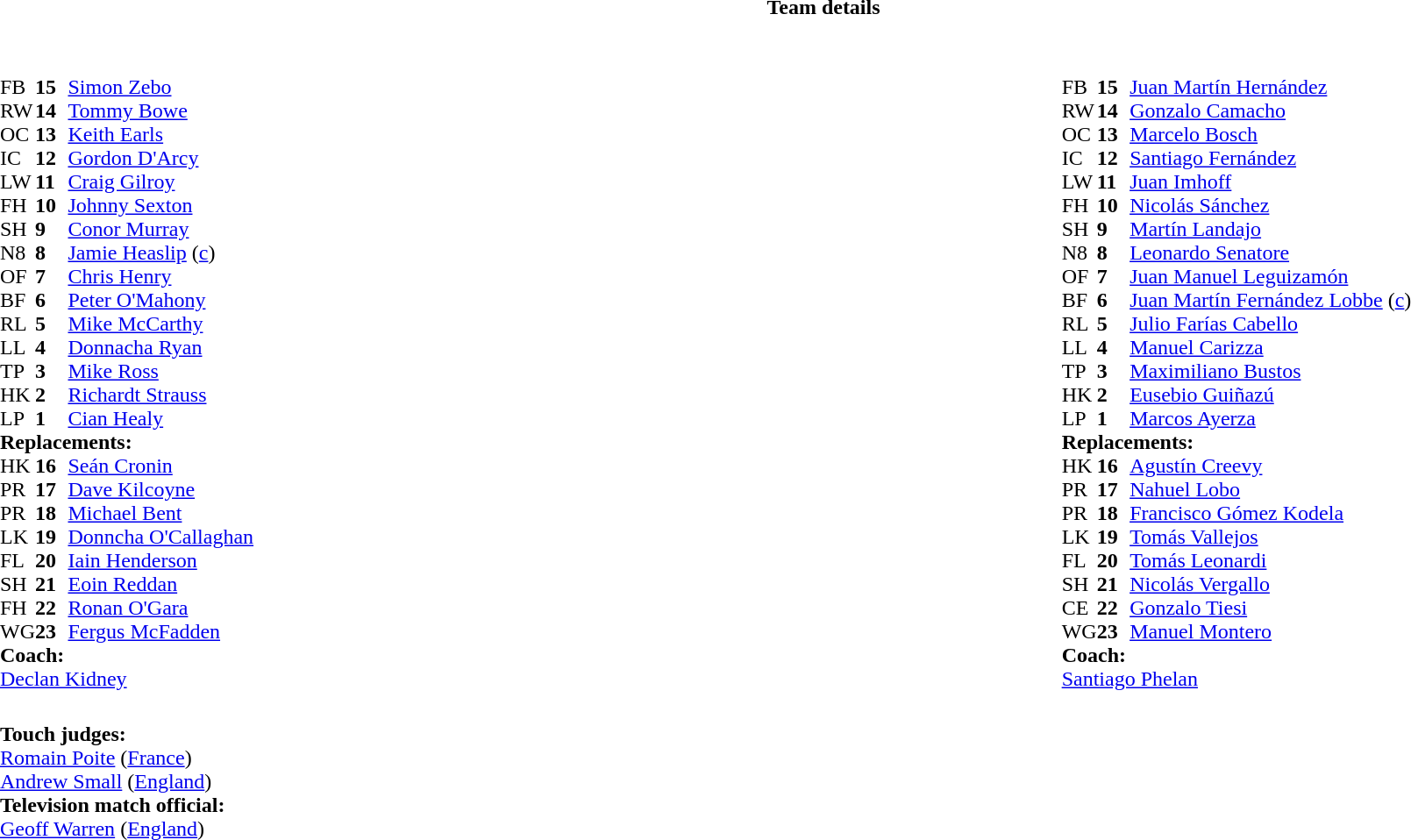<table border="0" width="100%" class="collapsible collapsed">
<tr>
<th>Team details</th>
</tr>
<tr>
<td><br><table width="100%">
<tr>
<td valign="top" width="50%"><br><table style="font-size: 100%" cellspacing="0" cellpadding="0">
<tr>
<th width="25"></th>
<th width="25"></th>
</tr>
<tr>
<td>FB</td>
<td><strong>15</strong></td>
<td><a href='#'>Simon Zebo</a></td>
</tr>
<tr>
<td>RW</td>
<td><strong>14</strong></td>
<td><a href='#'>Tommy Bowe</a></td>
<td></td>
<td></td>
</tr>
<tr>
<td>OC</td>
<td><strong>13</strong></td>
<td><a href='#'>Keith Earls</a></td>
</tr>
<tr>
<td>IC</td>
<td><strong>12</strong></td>
<td><a href='#'>Gordon D'Arcy</a></td>
</tr>
<tr>
<td>LW</td>
<td><strong>11</strong></td>
<td><a href='#'>Craig Gilroy</a></td>
</tr>
<tr>
<td>FH</td>
<td><strong>10</strong></td>
<td><a href='#'>Johnny Sexton</a></td>
<td></td>
<td></td>
</tr>
<tr>
<td>SH</td>
<td><strong>9</strong></td>
<td><a href='#'>Conor Murray</a></td>
<td></td>
<td></td>
</tr>
<tr>
<td>N8</td>
<td><strong>8</strong></td>
<td><a href='#'>Jamie Heaslip</a> (<a href='#'>c</a>)</td>
</tr>
<tr>
<td>OF</td>
<td><strong>7</strong></td>
<td><a href='#'>Chris Henry</a></td>
</tr>
<tr>
<td>BF</td>
<td><strong>6</strong></td>
<td><a href='#'>Peter O'Mahony</a></td>
<td></td>
<td></td>
</tr>
<tr>
<td>RL</td>
<td><strong>5</strong></td>
<td><a href='#'>Mike McCarthy</a></td>
<td></td>
<td></td>
</tr>
<tr>
<td>LL</td>
<td><strong>4</strong></td>
<td><a href='#'>Donnacha Ryan</a></td>
</tr>
<tr>
<td>TP</td>
<td><strong>3</strong></td>
<td><a href='#'>Mike Ross</a></td>
<td></td>
<td></td>
</tr>
<tr>
<td>HK</td>
<td><strong>2</strong></td>
<td><a href='#'>Richardt Strauss</a></td>
<td></td>
<td></td>
</tr>
<tr>
<td>LP</td>
<td><strong>1</strong></td>
<td><a href='#'>Cian Healy</a></td>
<td></td>
<td></td>
</tr>
<tr>
<td colspan=3><strong>Replacements:</strong></td>
</tr>
<tr>
<td>HK</td>
<td><strong>16</strong></td>
<td><a href='#'>Seán Cronin</a></td>
<td></td>
<td></td>
</tr>
<tr>
<td>PR</td>
<td><strong>17</strong></td>
<td><a href='#'>Dave Kilcoyne</a></td>
<td></td>
<td></td>
</tr>
<tr>
<td>PR</td>
<td><strong>18</strong></td>
<td><a href='#'>Michael Bent</a></td>
<td></td>
<td></td>
</tr>
<tr>
<td>LK</td>
<td><strong>19</strong></td>
<td><a href='#'>Donncha O'Callaghan</a></td>
<td></td>
<td></td>
</tr>
<tr>
<td>FL</td>
<td><strong>20</strong></td>
<td><a href='#'>Iain Henderson</a></td>
<td></td>
<td></td>
</tr>
<tr>
<td>SH</td>
<td><strong>21</strong></td>
<td><a href='#'>Eoin Reddan</a></td>
<td></td>
<td></td>
</tr>
<tr>
<td>FH</td>
<td><strong>22</strong></td>
<td><a href='#'>Ronan O'Gara</a></td>
<td></td>
<td></td>
</tr>
<tr>
<td>WG</td>
<td><strong>23</strong></td>
<td><a href='#'>Fergus McFadden</a></td>
<td></td>
<td></td>
</tr>
<tr>
<td colspan=3><strong>Coach:</strong></td>
</tr>
<tr>
<td colspan="4"><a href='#'>Declan Kidney</a></td>
</tr>
</table>
</td>
<td valign="top" width="50%"><br><table style="font-size: 100%" cellspacing="0" cellpadding="0" align="center">
<tr>
<th width="25"></th>
<th width="25"></th>
</tr>
<tr>
<td>FB</td>
<td><strong>15</strong></td>
<td><a href='#'>Juan Martín Hernández</a></td>
</tr>
<tr>
<td>RW</td>
<td><strong>14</strong></td>
<td><a href='#'>Gonzalo Camacho</a></td>
</tr>
<tr>
<td>OC</td>
<td><strong>13</strong></td>
<td><a href='#'>Marcelo Bosch</a></td>
</tr>
<tr>
<td>IC</td>
<td><strong>12</strong></td>
<td><a href='#'>Santiago Fernández</a></td>
</tr>
<tr>
<td>LW</td>
<td><strong>11</strong></td>
<td><a href='#'>Juan Imhoff</a></td>
<td></td>
<td></td>
</tr>
<tr>
<td>FH</td>
<td><strong>10</strong></td>
<td><a href='#'>Nicolás Sánchez</a></td>
<td></td>
<td colspan="2"></td>
<td></td>
</tr>
<tr>
<td>SH</td>
<td><strong>9</strong></td>
<td><a href='#'>Martín Landajo</a></td>
<td></td>
<td></td>
</tr>
<tr>
<td>N8</td>
<td><strong>8</strong></td>
<td><a href='#'>Leonardo Senatore</a></td>
<td></td>
<td></td>
<td></td>
</tr>
<tr>
<td>OF</td>
<td><strong>7</strong></td>
<td><a href='#'>Juan Manuel Leguizamón</a></td>
<td></td>
<td></td>
</tr>
<tr>
<td>BF</td>
<td><strong>6</strong></td>
<td><a href='#'>Juan Martín Fernández Lobbe</a> (<a href='#'>c</a>)</td>
</tr>
<tr>
<td>RL</td>
<td><strong>5</strong></td>
<td><a href='#'>Julio Farías Cabello</a></td>
<td></td>
<td></td>
</tr>
<tr>
<td>LL</td>
<td><strong>4</strong></td>
<td><a href='#'>Manuel Carizza</a></td>
</tr>
<tr>
<td>TP</td>
<td><strong>3</strong></td>
<td><a href='#'>Maximiliano Bustos</a></td>
<td></td>
<td></td>
<td></td>
</tr>
<tr>
<td>HK</td>
<td><strong>2</strong></td>
<td><a href='#'>Eusebio Guiñazú</a></td>
<td></td>
<td></td>
</tr>
<tr>
<td>LP</td>
<td><strong>1</strong></td>
<td><a href='#'>Marcos Ayerza</a></td>
<td></td>
<td></td>
</tr>
<tr>
<td colspan=3><strong>Replacements:</strong></td>
</tr>
<tr>
<td>HK</td>
<td><strong>16</strong></td>
<td><a href='#'>Agustín Creevy</a></td>
<td></td>
<td></td>
</tr>
<tr>
<td>PR</td>
<td><strong>17</strong></td>
<td><a href='#'>Nahuel Lobo</a></td>
<td></td>
<td></td>
</tr>
<tr>
<td>PR</td>
<td><strong>18</strong></td>
<td><a href='#'>Francisco Gómez Kodela</a></td>
<td></td>
<td></td>
</tr>
<tr>
<td>LK</td>
<td><strong>19</strong></td>
<td><a href='#'>Tomás Vallejos</a></td>
<td></td>
<td></td>
</tr>
<tr>
<td>FL</td>
<td><strong>20</strong></td>
<td><a href='#'>Tomás Leonardi</a></td>
<td></td>
<td></td>
</tr>
<tr>
<td>SH</td>
<td><strong>21</strong></td>
<td><a href='#'>Nicolás Vergallo</a></td>
<td></td>
<td></td>
</tr>
<tr>
<td>CE</td>
<td><strong>22</strong></td>
<td><a href='#'>Gonzalo Tiesi</a></td>
<td></td>
<td></td>
<td></td>
<td></td>
</tr>
<tr>
<td>WG</td>
<td><strong>23</strong></td>
<td><a href='#'>Manuel Montero</a></td>
<td></td>
<td></td>
</tr>
<tr>
<td colspan=3><strong>Coach:</strong></td>
</tr>
<tr>
<td colspan="4"><a href='#'>Santiago Phelan</a></td>
</tr>
</table>
</td>
</tr>
</table>
<table width=100% style="font-size: 100%">
<tr>
<td><br><strong>Touch judges:</strong>
<br><a href='#'>Romain Poite</a> (<a href='#'>France</a>)
<br><a href='#'>Andrew Small</a> (<a href='#'>England</a>)
<br><strong>Television match official:</strong>
<br><a href='#'>Geoff Warren</a> (<a href='#'>England</a>)</td>
</tr>
</table>
</td>
</tr>
</table>
